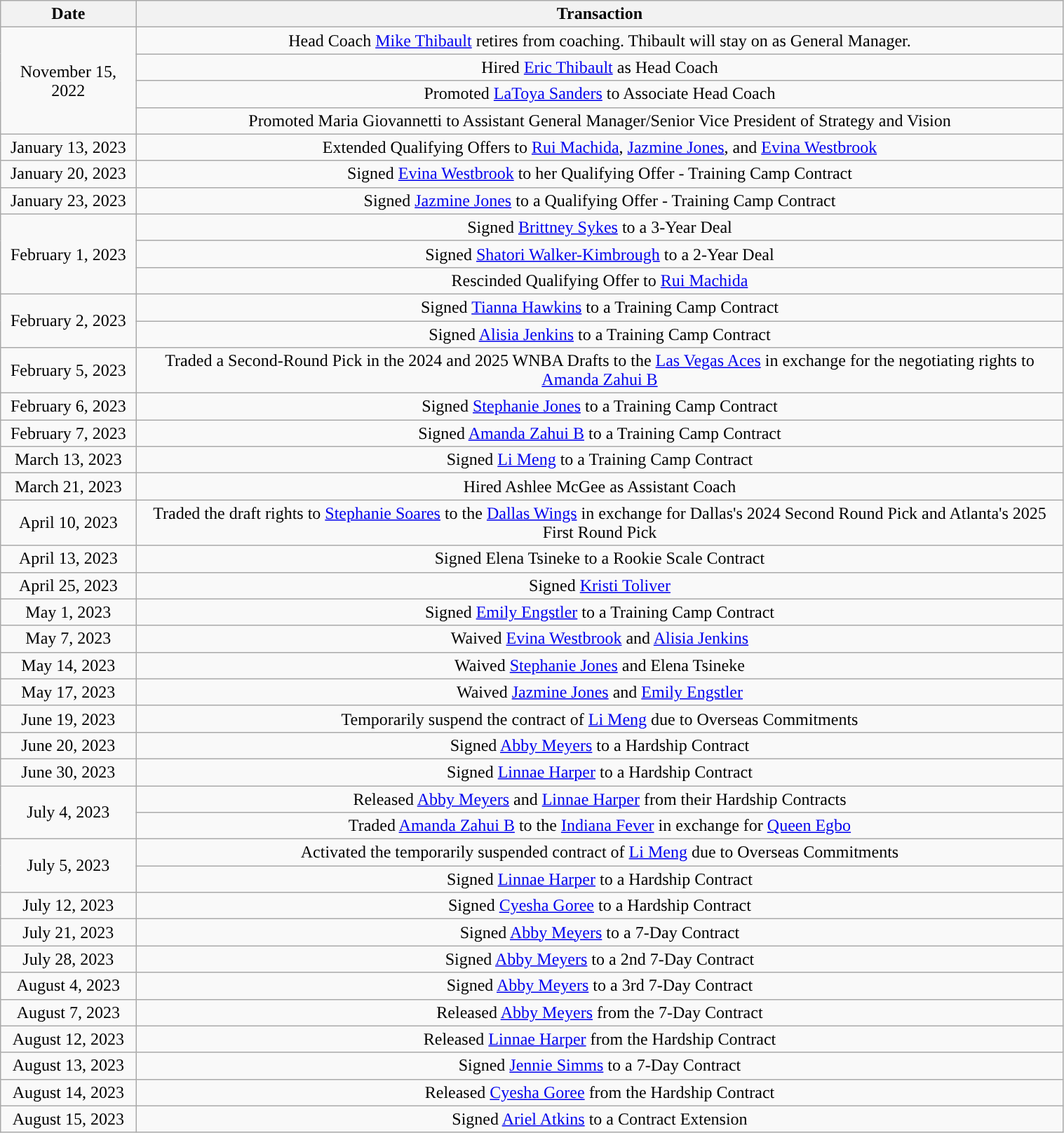<table class="wikitable" style="width:80%; text-align: center;">
<tr>
<th>Date</th>
<th>Transaction</th>
</tr>
<tr>
<td rowspan=4>November 15, 2022</td>
<td>Head Coach <a href='#'>Mike Thibault</a> retires from coaching. Thibault will stay on as General Manager.</td>
</tr>
<tr>
<td>Hired <a href='#'>Eric Thibault</a> as Head Coach</td>
</tr>
<tr>
<td>Promoted <a href='#'>LaToya Sanders</a> to Associate Head Coach</td>
</tr>
<tr>
<td>Promoted Maria Giovannetti to Assistant General Manager/Senior Vice President of Strategy and Vision</td>
</tr>
<tr>
<td>January 13, 2023</td>
<td>Extended Qualifying Offers to <a href='#'>Rui Machida</a>, <a href='#'>Jazmine Jones</a>, and <a href='#'>Evina Westbrook</a></td>
</tr>
<tr>
<td>January 20, 2023</td>
<td>Signed <a href='#'>Evina Westbrook</a> to her Qualifying Offer - Training Camp Contract</td>
</tr>
<tr>
<td>January 23, 2023</td>
<td>Signed <a href='#'>Jazmine Jones</a> to a Qualifying Offer - Training Camp Contract</td>
</tr>
<tr>
<td rowspan=3>February 1, 2023</td>
<td>Signed <a href='#'>Brittney Sykes</a> to a 3-Year Deal</td>
</tr>
<tr>
<td>Signed <a href='#'>Shatori Walker-Kimbrough</a> to a 2-Year Deal</td>
</tr>
<tr>
<td>Rescinded Qualifying Offer to <a href='#'>Rui Machida</a></td>
</tr>
<tr>
<td rowspan=2>February 2, 2023</td>
<td>Signed <a href='#'>Tianna Hawkins</a> to a Training Camp Contract</td>
</tr>
<tr>
<td>Signed <a href='#'>Alisia Jenkins</a> to a Training Camp Contract</td>
</tr>
<tr>
<td>February 5, 2023</td>
<td>Traded a Second-Round Pick in the 2024 and 2025 WNBA Drafts to the <a href='#'>Las Vegas Aces</a> in exchange for the negotiating rights to <a href='#'>Amanda Zahui B</a></td>
</tr>
<tr>
<td>February 6, 2023</td>
<td>Signed <a href='#'>Stephanie Jones</a> to a Training Camp Contract</td>
</tr>
<tr>
<td>February 7, 2023</td>
<td>Signed <a href='#'>Amanda Zahui B</a> to a Training Camp Contract</td>
</tr>
<tr>
<td>March 13, 2023</td>
<td>Signed <a href='#'>Li Meng</a> to a Training Camp Contract</td>
</tr>
<tr>
<td>March 21, 2023</td>
<td>Hired Ashlee McGee as Assistant Coach</td>
</tr>
<tr>
<td>April 10, 2023</td>
<td>Traded the draft rights to <a href='#'>Stephanie Soares</a> to the <a href='#'>Dallas Wings</a> in exchange for Dallas's 2024 Second Round Pick and Atlanta's 2025 First Round Pick</td>
</tr>
<tr>
<td>April 13, 2023</td>
<td>Signed Elena Tsineke to a Rookie Scale Contract</td>
</tr>
<tr>
<td>April 25, 2023</td>
<td>Signed <a href='#'>Kristi Toliver</a></td>
</tr>
<tr>
<td>May 1, 2023</td>
<td>Signed <a href='#'>Emily Engstler</a> to a Training Camp Contract</td>
</tr>
<tr>
<td>May 7, 2023</td>
<td>Waived <a href='#'>Evina Westbrook</a> and <a href='#'>Alisia Jenkins</a></td>
</tr>
<tr>
<td>May 14, 2023</td>
<td>Waived <a href='#'>Stephanie Jones</a> and Elena Tsineke</td>
</tr>
<tr>
<td>May 17, 2023</td>
<td>Waived <a href='#'>Jazmine Jones</a> and <a href='#'>Emily Engstler</a></td>
</tr>
<tr>
<td>June 19, 2023</td>
<td>Temporarily suspend the contract of <a href='#'>Li Meng</a> due to Overseas Commitments</td>
</tr>
<tr>
<td>June 20, 2023</td>
<td>Signed <a href='#'>Abby Meyers</a> to a Hardship Contract</td>
</tr>
<tr>
<td>June 30, 2023</td>
<td>Signed <a href='#'>Linnae Harper</a> to a Hardship Contract</td>
</tr>
<tr>
<td rowspan=2>July 4, 2023</td>
<td>Released <a href='#'>Abby Meyers</a> and <a href='#'>Linnae Harper</a> from their Hardship Contracts</td>
</tr>
<tr>
<td>Traded <a href='#'>Amanda Zahui B</a> to the <a href='#'>Indiana Fever</a> in exchange for <a href='#'>Queen Egbo</a></td>
</tr>
<tr>
<td rowspan=2>July 5, 2023</td>
<td>Activated the temporarily suspended contract of <a href='#'>Li Meng</a> due to Overseas Commitments</td>
</tr>
<tr>
<td>Signed <a href='#'>Linnae Harper</a> to a Hardship Contract</td>
</tr>
<tr>
<td>July 12, 2023</td>
<td>Signed <a href='#'>Cyesha Goree</a> to a Hardship Contract</td>
</tr>
<tr>
<td>July 21, 2023</td>
<td>Signed <a href='#'>Abby Meyers</a> to a 7-Day Contract</td>
</tr>
<tr>
<td>July 28, 2023</td>
<td>Signed <a href='#'>Abby Meyers</a> to a 2nd 7-Day Contract</td>
</tr>
<tr>
<td>August 4, 2023</td>
<td>Signed <a href='#'>Abby Meyers</a> to a 3rd 7-Day Contract</td>
</tr>
<tr>
<td>August 7, 2023</td>
<td>Released <a href='#'>Abby Meyers</a> from the 7-Day Contract</td>
</tr>
<tr>
<td>August 12, 2023</td>
<td>Released <a href='#'>Linnae Harper</a> from the Hardship Contract</td>
</tr>
<tr>
<td>August 13, 2023</td>
<td>Signed <a href='#'>Jennie Simms</a> to a 7-Day Contract</td>
</tr>
<tr>
<td>August 14, 2023</td>
<td>Released <a href='#'>Cyesha Goree</a> from the Hardship Contract</td>
</tr>
<tr>
<td>August 15, 2023</td>
<td>Signed <a href='#'>Ariel Atkins</a> to a Contract Extension</td>
</tr>
</table>
